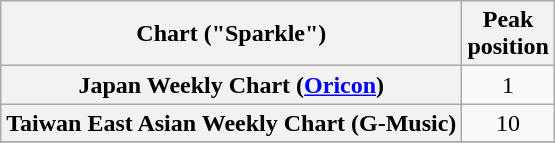<table class="wikitable plainrowheaders">
<tr>
<th>Chart ("Sparkle")</th>
<th>Peak<br>position</th>
</tr>
<tr>
<th scope="row">Japan Weekly Chart (<a href='#'>Oricon</a>)</th>
<td style="text-align:center;">1</td>
</tr>
<tr>
<th scope="row">Taiwan East Asian Weekly Chart (G-Music)</th>
<td style="text-align:center;">10</td>
</tr>
<tr>
</tr>
</table>
